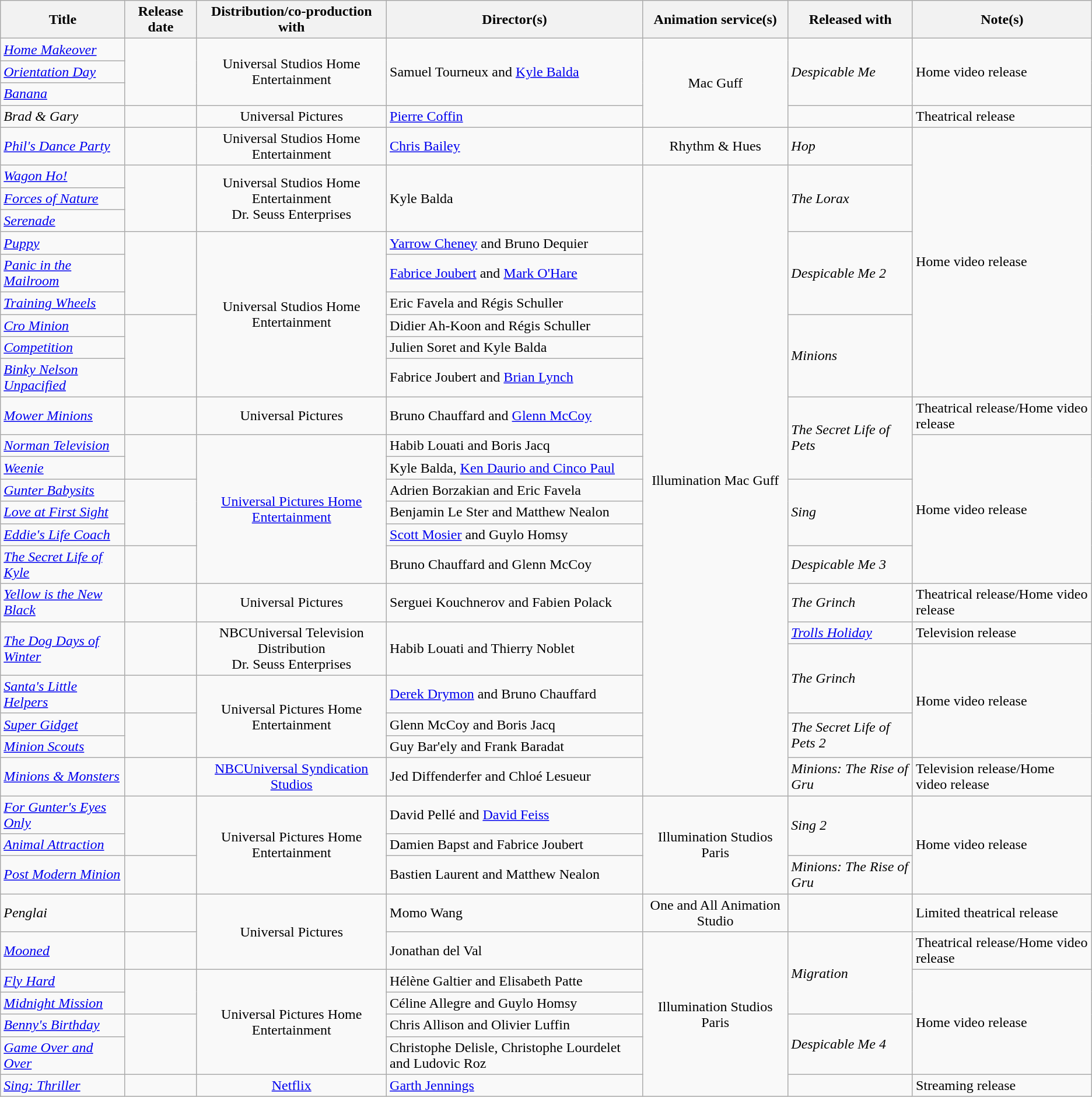<table class="wikitable sortable">
<tr>
<th scope="col">Title</th>
<th scope="col">Release date</th>
<th scope="col">Distribution/co-production with</th>
<th>Director(s)</th>
<th scope="col">Animation service(s)</th>
<th scope="col">Released with</th>
<th scope="col">Note(s)</th>
</tr>
<tr>
<td style="text-align:left;"><em><a href='#'>Home Makeover</a></em></td>
<td style="text-align:right;" rowspan="3"></td>
<td style="text-align:center;" rowspan="3">Universal Studios Home Entertainment</td>
<td rowspan="3">Samuel Tourneux and <a href='#'>Kyle Balda</a></td>
<td rowspan="4" style="text-align:center;">Mac Guff</td>
<td rowspan="3"><em>Despicable Me</em></td>
<td rowspan="3">Home video release</td>
</tr>
<tr>
<td style="text-align:left;"><em><a href='#'>Orientation Day</a></em></td>
</tr>
<tr>
<td style="text-align:left;"><em><a href='#'>Banana</a></em></td>
</tr>
<tr>
<td style="text-align:left;"><em>Brad & Gary</em></td>
<td style="text-align:right;"></td>
<td style="text-align:center;">Universal Pictures</td>
<td><a href='#'>Pierre Coffin</a></td>
<td></td>
<td>Theatrical release</td>
</tr>
<tr>
<td style="text-align:left;"><em><a href='#'>Phil's Dance Party</a></em></td>
<td style="text-align:right;"></td>
<td style="text-align:center;">Universal Studios Home Entertainment</td>
<td><a href='#'>Chris Bailey</a></td>
<td style="text-align:center;">Rhythm & Hues</td>
<td><em>Hop</em></td>
<td rowspan="10">Home video release</td>
</tr>
<tr>
<td style="text-align:left;"><em><a href='#'>Wagon Ho!</a></em></td>
<td style="text-align:right;" rowspan="3"></td>
<td rowspan="3" style="text-align:center;">Universal Studios Home Entertainment<br>Dr. Seuss Enterprises</td>
<td rowspan="3">Kyle Balda</td>
<td rowspan="23" style="text-align:center;">Illumination Mac Guff</td>
<td rowspan="3"><em>The Lorax</em></td>
</tr>
<tr>
<td style="text-align:left;"><em><a href='#'>Forces of Nature</a></em></td>
</tr>
<tr>
<td style="text-align:left;"><em><a href='#'>Serenade</a></em></td>
</tr>
<tr>
<td style="text-align:left;"><em><a href='#'>Puppy</a></em></td>
<td style="text-align:right;" rowspan="3"></td>
<td rowspan="6" style="text-align:center;">Universal Studios Home Entertainment</td>
<td><a href='#'>Yarrow Cheney</a> and Bruno Dequier</td>
<td rowspan="3"><em>Despicable Me 2</em></td>
</tr>
<tr>
<td style="text-align:left;"><em><a href='#'>Panic in the Mailroom</a></em></td>
<td><a href='#'>Fabrice Joubert</a> and <a href='#'>Mark O'Hare</a></td>
</tr>
<tr>
<td style="text-align:left;"><em><a href='#'>Training Wheels</a></em></td>
<td>Eric Favela and Régis Schuller</td>
</tr>
<tr>
<td style="text-align:left;"><em><a href='#'>Cro Minion</a></em></td>
<td style="text-align:right;" rowspan="3"></td>
<td>Didier Ah-Koon and Régis Schuller</td>
<td rowspan="3"><em>Minions</em></td>
</tr>
<tr>
<td style="text-align:left;"><em><a href='#'>Competition</a></em></td>
<td>Julien Soret and Kyle Balda</td>
</tr>
<tr>
<td style="text-align:left;"><em><a href='#'>Binky Nelson Unpacified</a></em></td>
<td>Fabrice Joubert and <a href='#'>Brian Lynch</a></td>
</tr>
<tr>
<td style="text-align:left;"><em><a href='#'>Mower Minions</a></em></td>
<td style="text-align:right;"></td>
<td style="text-align:center;">Universal Pictures</td>
<td>Bruno Chauffard and <a href='#'>Glenn McCoy</a></td>
<td rowspan="3"><em>The Secret Life of Pets</em></td>
<td>Theatrical release/Home video release</td>
</tr>
<tr>
<td style="text-align:left;"><em><a href='#'>Norman Television</a></em></td>
<td style="text-align:right;" rowspan="2"></td>
<td rowspan="6" style="text-align:center;"><a href='#'>Universal Pictures Home Entertainment</a></td>
<td>Habib Louati and Boris Jacq</td>
<td rowspan="6">Home video release</td>
</tr>
<tr>
<td style="text-align:left;"><em><a href='#'>Weenie</a></em></td>
<td>Kyle Balda, <a href='#'>Ken Daurio and Cinco Paul</a></td>
</tr>
<tr>
<td style="text-align:left;"><em><a href='#'>Gunter Babysits</a></em></td>
<td style="text-align:right;" rowspan="3"></td>
<td>Adrien Borzakian and Eric Favela</td>
<td rowspan="3"><em>Sing</em></td>
</tr>
<tr>
<td style="text-align:left;"><em><a href='#'>Love at First Sight</a></em></td>
<td>Benjamin Le Ster and Matthew Nealon</td>
</tr>
<tr>
<td style="text-align:left;"><em><a href='#'>Eddie's Life Coach</a></em></td>
<td><a href='#'>Scott Mosier</a> and Guylo Homsy</td>
</tr>
<tr>
<td style="text-align:left;"><em><a href='#'>The Secret Life of Kyle</a></em></td>
<td style="text-align:right;"></td>
<td>Bruno Chauffard and Glenn McCoy</td>
<td><em>Despicable Me 3</em></td>
</tr>
<tr>
<td style="text-align:left;"><em><a href='#'>Yellow is the New Black</a></em></td>
<td style="text-align:right;"></td>
<td style="text-align:center;">Universal Pictures</td>
<td>Serguei Kouchnerov and Fabien Polack</td>
<td><em>The Grinch</em></td>
<td>Theatrical release/Home video release</td>
</tr>
<tr>
<td style="text-align:left;" rowspan="2"><em><a href='#'>The Dog Days of Winter</a></em></td>
<td style="text-align:right;" rowspan="2"></td>
<td style="text-align:center;" rowspan="2">NBCUniversal Television Distribution<br>Dr. Seuss Enterprises</td>
<td rowspan="2">Habib Louati and Thierry Noblet</td>
<td><em><a href='#'>Trolls Holiday</a></em></td>
<td>Television release</td>
</tr>
<tr>
<td rowspan="2"><em>The Grinch</em></td>
<td rowspan="4">Home video release</td>
</tr>
<tr>
<td style="text-align:left;"><em><a href='#'>Santa's Little Helpers</a></em></td>
<td style="text-align:right;"></td>
<td rowspan="3" style="text-align:center;">Universal Pictures Home Entertainment</td>
<td><a href='#'>Derek Drymon</a> and Bruno Chauffard</td>
</tr>
<tr>
<td style="text-align:left;"><em><a href='#'>Super Gidget</a></em></td>
<td rowspan="2" style="text-align:right;"></td>
<td>Glenn McCoy and Boris Jacq</td>
<td rowspan="2"><em>The Secret Life of Pets 2</em></td>
</tr>
<tr>
<td style="text-align:left;"><em><a href='#'>Minion Scouts</a></em></td>
<td>Guy Bar'ely and Frank Baradat</td>
</tr>
<tr>
<td style="text-align:left;"><em><a href='#'>Minions & Monsters</a></em></td>
<td style="text-align:right;"></td>
<td style="text-align:center;"><a href='#'>NBCUniversal Syndication Studios</a></td>
<td>Jed Diffenderfer and Chloé Lesueur</td>
<td><em>Minions: The Rise of Gru</em></td>
<td>Television release/Home video release</td>
</tr>
<tr>
<td style="text-align:left;"><em><a href='#'>For Gunter's Eyes Only</a></em></td>
<td style="text-align:right;" rowspan="2"></td>
<td rowspan="3" style="text-align:center;">Universal Pictures Home Entertainment</td>
<td>David Pellé and <a href='#'>David Feiss</a></td>
<td rowspan="3" style="text-align:center;">Illumination Studios Paris</td>
<td rowspan="2"><em>Sing 2</em></td>
<td rowspan="3">Home video release</td>
</tr>
<tr>
<td style="text-align:left;"><em><a href='#'>Animal Attraction</a></em></td>
<td>Damien Bapst and Fabrice Joubert</td>
</tr>
<tr>
<td style="text-align:left;"><em><a href='#'>Post Modern Minion</a></em></td>
<td style="text-align:right;"></td>
<td>Bastien Laurent and Matthew Nealon</td>
<td><em>Minions: The Rise of Gru</em></td>
</tr>
<tr>
<td style="text-align:left;"><em>Penglai</em></td>
<td style="text-align:right;"></td>
<td rowspan="2" style="text-align:center;">Universal Pictures</td>
<td>Momo Wang</td>
<td style="text-align:center;">One and All Animation Studio</td>
<td></td>
<td>Limited theatrical release</td>
</tr>
<tr>
<td style="text-align:left;"><em><a href='#'>Mooned</a></em></td>
<td style="text-align:right;"></td>
<td>Jonathan del Val</td>
<td rowspan="6" style="text-align:center;">Illumination Studios Paris</td>
<td rowspan="3"><em>Migration</em></td>
<td>Theatrical release/Home video release</td>
</tr>
<tr>
<td style="text-align:left;"><em><a href='#'>Fly Hard</a></em></td>
<td rowspan="2" style="text-align:right;"></td>
<td rowspan="4" style="text-align:center;">Universal Pictures Home Entertainment</td>
<td>Hélène Galtier and Elisabeth Patte</td>
<td rowspan="4">Home video release</td>
</tr>
<tr>
<td><em><a href='#'>Midnight Mission</a></em></td>
<td>Céline Allegre and Guylo Homsy</td>
</tr>
<tr>
<td style="text-align:left;"><em><a href='#'>Benny's Birthday</a></em></td>
<td rowspan="2" style="text-align:right;"></td>
<td>Chris Allison and Olivier Luffin</td>
<td rowspan="2"><em>Despicable Me 4</em></td>
</tr>
<tr>
<td><em><a href='#'>Game Over and Over</a></em></td>
<td>Christophe Delisle, Christophe Lourdelet and Ludovic Roz</td>
</tr>
<tr>
<td style="text-align:left;"><em><a href='#'>Sing: Thriller</a></em></td>
<td style="text-align:right;"></td>
<td style="text-align:center;"><a href='#'>Netflix</a></td>
<td><a href='#'>Garth Jennings</a></td>
<td></td>
<td>Streaming release</td>
</tr>
</table>
